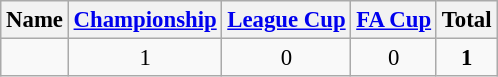<table class="wikitable sortable" style="text-align:center; font-size:95%">
<tr>
<th>Name</th>
<th><a href='#'>Championship</a></th>
<th><a href='#'>League Cup</a></th>
<th><a href='#'>FA Cup</a></th>
<th>Total</th>
</tr>
<tr>
<td></td>
<td>1</td>
<td>0</td>
<td>0</td>
<td> <strong>1</strong></td>
</tr>
</table>
